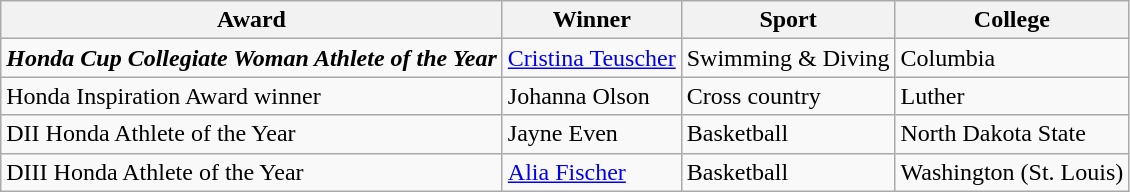<table class="wikitable">
<tr>
<th>Award</th>
<th>Winner</th>
<th>Sport</th>
<th>College</th>
</tr>
<tr>
<td><strong><em>Honda Cup<strong> Collegiate Woman Athlete of the Year<em></td>
<td><a href='#'>Cristina Teuscher</a></td>
<td>Swimming & Diving</td>
<td>Columbia</td>
</tr>
<tr>
<td></em>Honda Inspiration Award winner<em></td>
<td>Johanna Olson</td>
<td>Cross country</td>
<td>Luther</td>
</tr>
<tr>
<td></em>DII Honda Athlete of the Year<em></td>
<td>Jayne Even</td>
<td>Basketball</td>
<td>North Dakota State</td>
</tr>
<tr>
<td></em>DIII Honda Athlete of the Year<em></td>
<td><a href='#'>Alia Fischer</a></td>
<td>Basketball</td>
<td>Washington (St. Louis)</td>
</tr>
</table>
